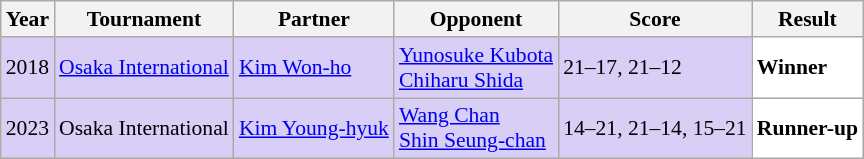<table class="sortable wikitable" style="font-size: 90%;">
<tr>
<th>Year</th>
<th>Tournament</th>
<th>Partner</th>
<th>Opponent</th>
<th>Score</th>
<th>Result</th>
</tr>
<tr style="background:#D8CEF6">
<td align="center">2018</td>
<td align="left"><a href='#'>Osaka International</a></td>
<td align="left"> <a href='#'>Kim Won-ho</a></td>
<td align="left"> <a href='#'>Yunosuke Kubota</a><br> <a href='#'>Chiharu Shida</a></td>
<td align="left">21–17, 21–12</td>
<td style="text-align:left; background:white"> <strong>Winner</strong></td>
</tr>
<tr style="background:#D8CEF6">
<td align="center">2023</td>
<td align="left">Osaka International</td>
<td align="left"> <a href='#'>Kim Young-hyuk</a></td>
<td align="left"> <a href='#'>Wang Chan</a><br> <a href='#'>Shin Seung-chan</a></td>
<td align="left">14–21, 21–14, 15–21</td>
<td style="text-align:left; background:white"> <strong>Runner-up</strong></td>
</tr>
</table>
